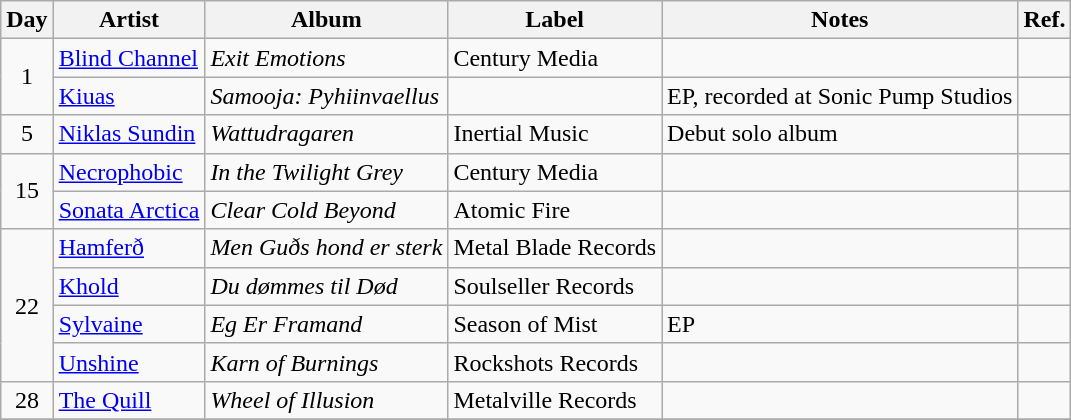<table class="wikitable" id="table_March">
<tr>
<th>Day</th>
<th>Artist</th>
<th>Album</th>
<th>Label</th>
<th>Notes</th>
<th>Ref.</th>
</tr>
<tr>
<td style="text-align:center;" rowspan="2">1</td>
<td><a href='#'>Blind Channel</a></td>
<td><em>Exit Emotions</em></td>
<td>Century Media</td>
<td></td>
<td></td>
</tr>
<tr>
<td><a href='#'>Kiuas</a></td>
<td><em>Samooja: Pyhiinvaellus</em></td>
<td></td>
<td>EP, recorded at Sonic Pump Studios</td>
<td></td>
</tr>
<tr>
<td style="text-align:center;" rowspan="1">5</td>
<td><a href='#'>Niklas Sundin</a></td>
<td><em>Wattudragaren</em></td>
<td>Inertial Music</td>
<td>Debut solo album</td>
<td></td>
</tr>
<tr>
<td style="text-align:center;" rowspan="2">15</td>
<td><a href='#'>Necrophobic</a></td>
<td><em>In the Twilight Grey</em></td>
<td>Century Media</td>
<td></td>
<td></td>
</tr>
<tr>
<td><a href='#'>Sonata Arctica</a></td>
<td><em>Clear Cold Beyond</em></td>
<td>Atomic Fire</td>
<td></td>
<td></td>
</tr>
<tr>
<td style="text-align:center;" rowspan="4">22</td>
<td><a href='#'>Hamferð</a></td>
<td><em>Men Guðs hond er sterk</em></td>
<td>Metal Blade Records</td>
<td></td>
<td></td>
</tr>
<tr>
<td><a href='#'>Khold</a></td>
<td><em>Du dømmes til Død</em></td>
<td>Soulseller Records</td>
<td></td>
<td></td>
</tr>
<tr>
<td><a href='#'>Sylvaine</a></td>
<td><em>Eg Er Framand</em></td>
<td>Season of Mist</td>
<td>EP</td>
<td></td>
</tr>
<tr>
<td><a href='#'>Unshine</a></td>
<td><em>Karn of Burnings</em></td>
<td>Rockshots Records</td>
<td></td>
<td></td>
</tr>
<tr>
<td style="text-align:center;" rowspan="1">28</td>
<td><a href='#'>The Quill</a></td>
<td><em>Wheel of Illusion</em></td>
<td>Metalville Records</td>
<td></td>
<td></td>
</tr>
<tr>
</tr>
</table>
